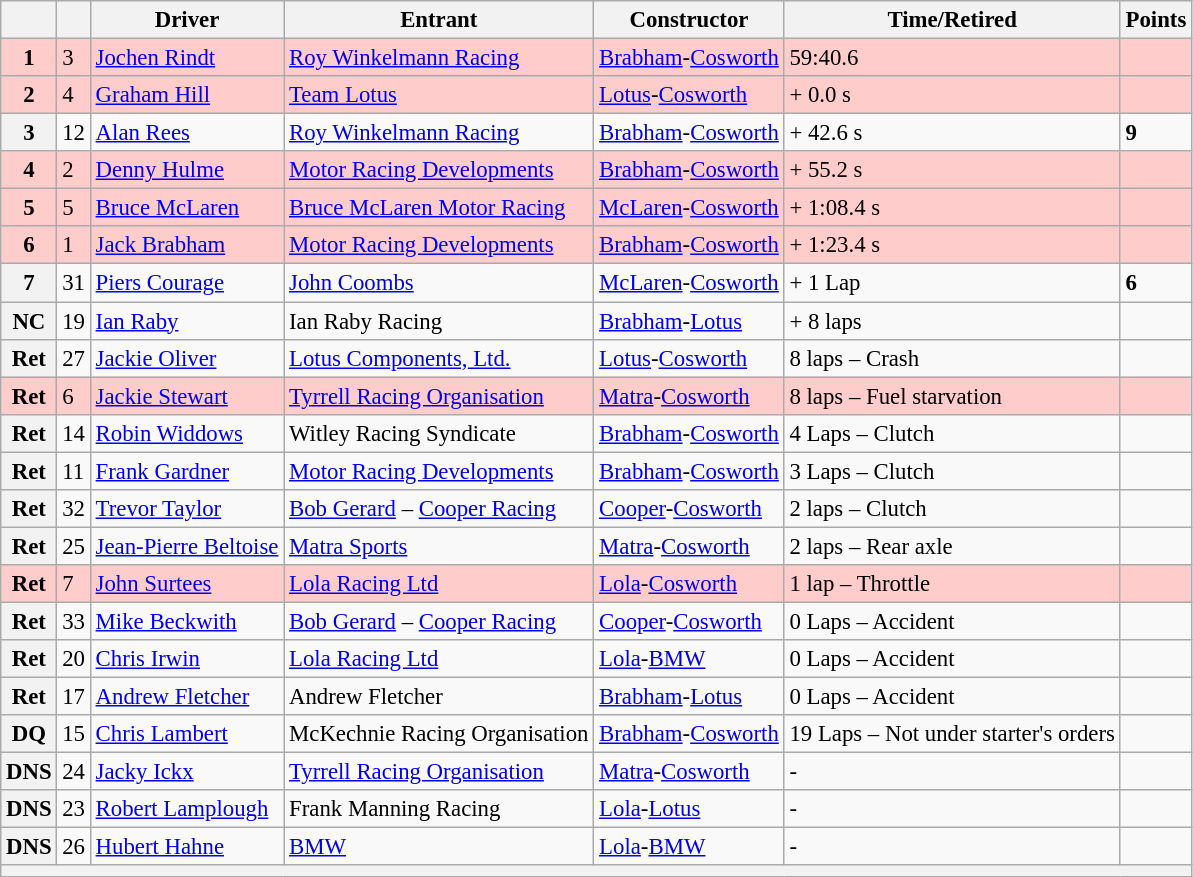<table class="wikitable" style="font-size: 95%;">
<tr>
<th></th>
<th></th>
<th>Driver</th>
<th>Entrant</th>
<th>Constructor</th>
<th>Time/Retired</th>
<th>Points</th>
</tr>
<tr style="background:#fcc;">
<td style="text-align:center;"><strong>1</strong></td>
<td>3</td>
<td> <a href='#'>Jochen Rindt</a></td>
<td><a href='#'>Roy Winkelmann Racing</a></td>
<td><a href='#'>Brabham</a>-<a href='#'>Cosworth</a></td>
<td>59:40.6</td>
<td></td>
</tr>
<tr style="background:#fcc;">
<td style="text-align:center;"><strong>2</strong></td>
<td>4</td>
<td> <a href='#'>Graham Hill</a></td>
<td><a href='#'>Team Lotus</a></td>
<td><a href='#'>Lotus</a>-<a href='#'>Cosworth</a></td>
<td>+ 0.0 s</td>
<td></td>
</tr>
<tr>
<th>3</th>
<td>12</td>
<td> <a href='#'>Alan Rees</a></td>
<td><a href='#'>Roy Winkelmann Racing</a></td>
<td><a href='#'>Brabham</a>-<a href='#'>Cosworth</a></td>
<td>+ 42.6 s</td>
<td><strong>9</strong></td>
</tr>
<tr style="background:#fcc;">
<td style="text-align:center;"><strong>4</strong></td>
<td>2</td>
<td> <a href='#'>Denny Hulme</a></td>
<td><a href='#'>Motor Racing Developments</a></td>
<td><a href='#'>Brabham</a>-<a href='#'>Cosworth</a></td>
<td>+ 55.2 s</td>
<td></td>
</tr>
<tr style="background:#fcc;">
<td style="text-align:center;"><strong>5</strong></td>
<td>5</td>
<td> <a href='#'>Bruce McLaren</a></td>
<td><a href='#'>Bruce McLaren Motor Racing</a></td>
<td><a href='#'>McLaren</a>-<a href='#'>Cosworth</a></td>
<td>+ 1:08.4 s</td>
<td></td>
</tr>
<tr style="background:#fcc;">
<td style="text-align:center;"><strong>6</strong></td>
<td>1</td>
<td> <a href='#'>Jack Brabham</a></td>
<td><a href='#'>Motor Racing Developments</a></td>
<td><a href='#'>Brabham</a>-<a href='#'>Cosworth</a></td>
<td>+ 1:23.4 s</td>
<td></td>
</tr>
<tr>
<th>7</th>
<td>31</td>
<td> <a href='#'>Piers Courage</a></td>
<td><a href='#'>John Coombs</a></td>
<td><a href='#'>McLaren</a>-<a href='#'>Cosworth</a></td>
<td>+ 1 Lap</td>
<td><strong>6</strong></td>
</tr>
<tr>
<th>NC</th>
<td>19</td>
<td> <a href='#'>Ian Raby</a></td>
<td>Ian Raby Racing</td>
<td><a href='#'>Brabham</a>-<a href='#'>Lotus</a></td>
<td>+ 8 laps</td>
<td></td>
</tr>
<tr>
<th>Ret</th>
<td>27</td>
<td> <a href='#'>Jackie Oliver</a></td>
<td><a href='#'>Lotus Components, Ltd.</a></td>
<td><a href='#'>Lotus</a>-<a href='#'>Cosworth</a></td>
<td>8 laps – Crash</td>
<td></td>
</tr>
<tr style="background:#fcc;">
<td style="text-align:center;"><strong>Ret</strong></td>
<td>6</td>
<td> <a href='#'>Jackie Stewart</a></td>
<td><a href='#'>Tyrrell Racing Organisation</a></td>
<td><a href='#'>Matra</a>-<a href='#'>Cosworth</a></td>
<td>8 laps – Fuel starvation</td>
<td></td>
</tr>
<tr>
<th>Ret</th>
<td>14</td>
<td> <a href='#'>Robin Widdows</a></td>
<td>Witley Racing Syndicate</td>
<td><a href='#'>Brabham</a>-<a href='#'>Cosworth</a></td>
<td>4 Laps – Clutch</td>
<td></td>
</tr>
<tr>
<th>Ret</th>
<td>11</td>
<td> <a href='#'>Frank Gardner</a></td>
<td><a href='#'>Motor Racing Developments</a></td>
<td><a href='#'>Brabham</a>-<a href='#'>Cosworth</a></td>
<td>3 Laps – Clutch</td>
<td></td>
</tr>
<tr>
<th>Ret</th>
<td>32</td>
<td> <a href='#'>Trevor Taylor</a></td>
<td><a href='#'>Bob Gerard</a> – <a href='#'>Cooper Racing</a></td>
<td><a href='#'>Cooper</a>-<a href='#'>Cosworth</a></td>
<td>2 laps – Clutch</td>
<td></td>
</tr>
<tr>
<th>Ret</th>
<td>25</td>
<td> <a href='#'>Jean-Pierre Beltoise</a></td>
<td><a href='#'>Matra Sports</a></td>
<td><a href='#'>Matra</a>-<a href='#'>Cosworth</a></td>
<td>2 laps – Rear axle</td>
<td></td>
</tr>
<tr style="background:#fcc;">
<td style="text-align:center;"><strong>Ret</strong></td>
<td>7</td>
<td> <a href='#'>John Surtees</a></td>
<td><a href='#'>Lola Racing Ltd</a></td>
<td><a href='#'>Lola</a>-<a href='#'>Cosworth</a></td>
<td>1 lap – Throttle</td>
<td></td>
</tr>
<tr>
<th><strong>Ret</strong></th>
<td>33</td>
<td> <a href='#'>Mike Beckwith</a></td>
<td><a href='#'>Bob Gerard</a> – <a href='#'>Cooper Racing</a></td>
<td><a href='#'>Cooper</a>-<a href='#'>Cosworth</a></td>
<td>0 Laps – Accident</td>
<td></td>
</tr>
<tr>
<th>Ret</th>
<td>20</td>
<td> <a href='#'>Chris Irwin</a></td>
<td><a href='#'>Lola Racing Ltd</a></td>
<td><a href='#'>Lola</a>-<a href='#'>BMW</a></td>
<td>0 Laps – Accident</td>
<td></td>
</tr>
<tr>
<th>Ret</th>
<td>17</td>
<td> <a href='#'>Andrew Fletcher</a></td>
<td>Andrew Fletcher</td>
<td><a href='#'>Brabham</a>-<a href='#'>Lotus</a></td>
<td>0 Laps – Accident</td>
<td></td>
</tr>
<tr>
<th>DQ</th>
<td>15</td>
<td> <a href='#'>Chris Lambert</a></td>
<td>McKechnie Racing Organisation</td>
<td><a href='#'>Brabham</a>-<a href='#'>Cosworth</a></td>
<td>19 Laps – Not under starter's orders</td>
<td></td>
</tr>
<tr>
<th>DNS</th>
<td>24</td>
<td> <a href='#'>Jacky Ickx</a></td>
<td><a href='#'>Tyrrell Racing Organisation</a></td>
<td><a href='#'>Matra</a>-<a href='#'>Cosworth</a></td>
<td>-</td>
<td></td>
</tr>
<tr>
<th>DNS</th>
<td>23</td>
<td> <a href='#'>Robert Lamplough</a></td>
<td>Frank Manning Racing</td>
<td><a href='#'>Lola</a>-<a href='#'>Lotus</a></td>
<td>-</td>
<td></td>
</tr>
<tr>
<th>DNS</th>
<td>26</td>
<td> <a href='#'>Hubert Hahne</a></td>
<td><a href='#'>BMW</a></td>
<td><a href='#'>Lola</a>-<a href='#'>BMW</a></td>
<td>-</td>
<td></td>
</tr>
<tr>
<th colspan="7"></th>
</tr>
</table>
